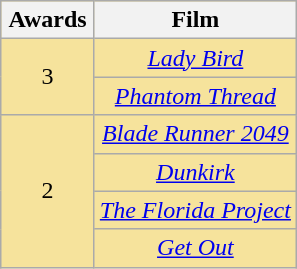<table class="wikitable plainrowheaders" rowspan=2 style="text-align: center; background: #f6e39c">
<tr>
<th scope="col" width="55">Awards</th>
<th scope="col" align="center">Film</th>
</tr>
<tr>
<td rowspan="2">3</td>
<td><em><a href='#'>Lady Bird</a></em></td>
</tr>
<tr>
<td><em><a href='#'>Phantom Thread</a></em></td>
</tr>
<tr>
<td rowspan="4">2</td>
<td><em><a href='#'>Blade Runner 2049</a></em></td>
</tr>
<tr>
<td><em><a href='#'>Dunkirk</a></em></td>
</tr>
<tr>
<td><em><a href='#'>The Florida Project</a></em></td>
</tr>
<tr>
<td><em><a href='#'>Get Out</a></em></td>
</tr>
</table>
